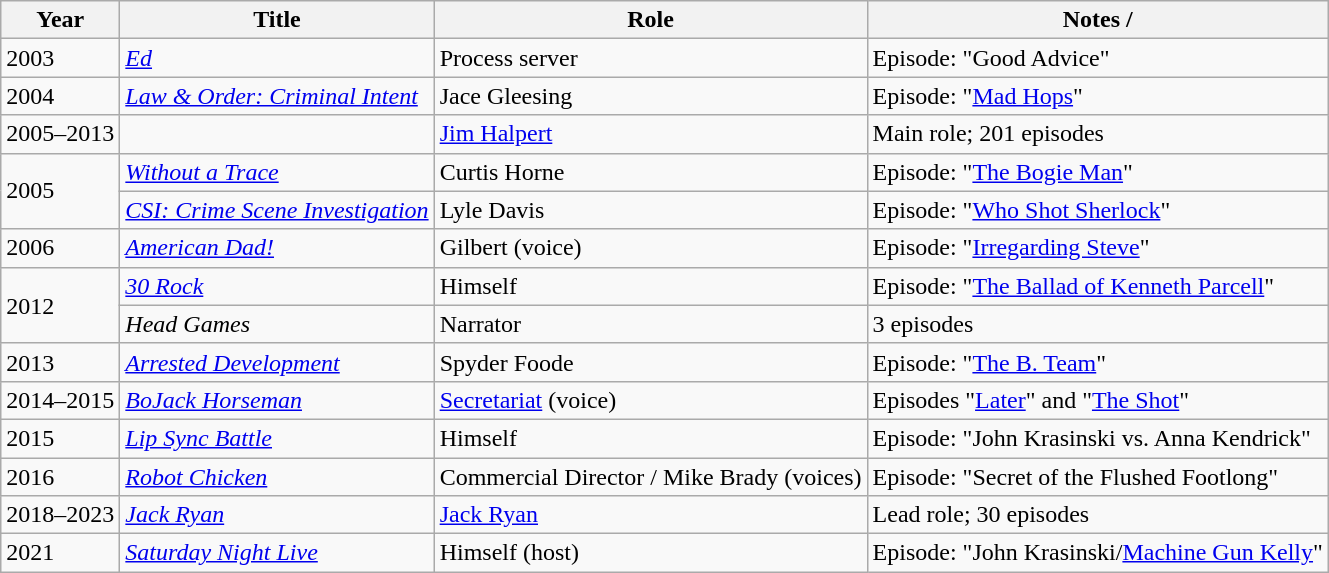<table class="wikitable plainrowheaders sortable" style="margin-right: 0;">
<tr>
<th scope="col">Year</th>
<th scope="col">Title</th>
<th scope="col">Role</th>
<th scope="col" class="unsortable">Notes / </th>
</tr>
<tr>
<td>2003</td>
<td><em><a href='#'>Ed</a></em></td>
<td>Process server</td>
<td>Episode: "Good Advice"</td>
</tr>
<tr>
<td>2004</td>
<td><em><a href='#'>Law & Order: Criminal Intent</a></em></td>
<td>Jace Gleesing</td>
<td>Episode: "<a href='#'>Mad Hops</a>"</td>
</tr>
<tr>
<td>2005–2013</td>
<td><em></em></td>
<td><a href='#'>Jim Halpert</a></td>
<td>Main role; 201 episodes</td>
</tr>
<tr>
<td rowspan="2">2005</td>
<td><em><a href='#'>Without a Trace</a></em></td>
<td>Curtis Horne</td>
<td>Episode: "<a href='#'>The Bogie Man</a>"</td>
</tr>
<tr>
<td><em><a href='#'>CSI: Crime Scene Investigation</a></em></td>
<td>Lyle Davis</td>
<td>Episode: "<a href='#'>Who Shot Sherlock</a>"</td>
</tr>
<tr>
<td>2006</td>
<td><em><a href='#'>American Dad!</a></em></td>
<td>Gilbert (voice)</td>
<td>Episode: "<a href='#'>Irregarding Steve</a>"</td>
</tr>
<tr>
<td rowspan="2">2012</td>
<td><em><a href='#'>30 Rock</a></em></td>
<td>Himself</td>
<td>Episode: "<a href='#'>The Ballad of Kenneth Parcell</a>"</td>
</tr>
<tr>
<td><em>Head Games</em></td>
<td>Narrator</td>
<td>3 episodes</td>
</tr>
<tr>
<td>2013</td>
<td><em><a href='#'>Arrested Development</a></em></td>
<td>Spyder Foode</td>
<td>Episode: "<a href='#'>The B. Team</a>"</td>
</tr>
<tr>
<td>2014–2015</td>
<td><em><a href='#'>BoJack Horseman</a></em></td>
<td><a href='#'>Secretariat</a> (voice)</td>
<td>Episodes "<a href='#'>Later</a>" and "<a href='#'>The Shot</a>"</td>
</tr>
<tr>
<td>2015</td>
<td><em><a href='#'>Lip Sync Battle</a></em></td>
<td>Himself</td>
<td>Episode: "John Krasinski vs. Anna Kendrick"</td>
</tr>
<tr>
<td>2016</td>
<td><em><a href='#'>Robot Chicken</a></em></td>
<td>Commercial Director / Mike Brady (voices)</td>
<td>Episode: "Secret of the Flushed Footlong"</td>
</tr>
<tr>
<td>2018–2023</td>
<td><em><a href='#'>Jack Ryan</a></em></td>
<td><a href='#'>Jack Ryan</a></td>
<td>Lead role; 30 episodes</td>
</tr>
<tr>
<td>2021</td>
<td><em><a href='#'>Saturday Night Live</a></em></td>
<td>Himself (host)</td>
<td>Episode: "John Krasinski/<a href='#'>Machine Gun Kelly</a>"</td>
</tr>
</table>
